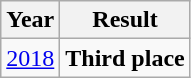<table class="wikitable">
<tr>
<th>Year</th>
<th>Result</th>
</tr>
<tr>
<td><a href='#'>2018</a></td>
<td><strong> Third place</strong></td>
</tr>
</table>
